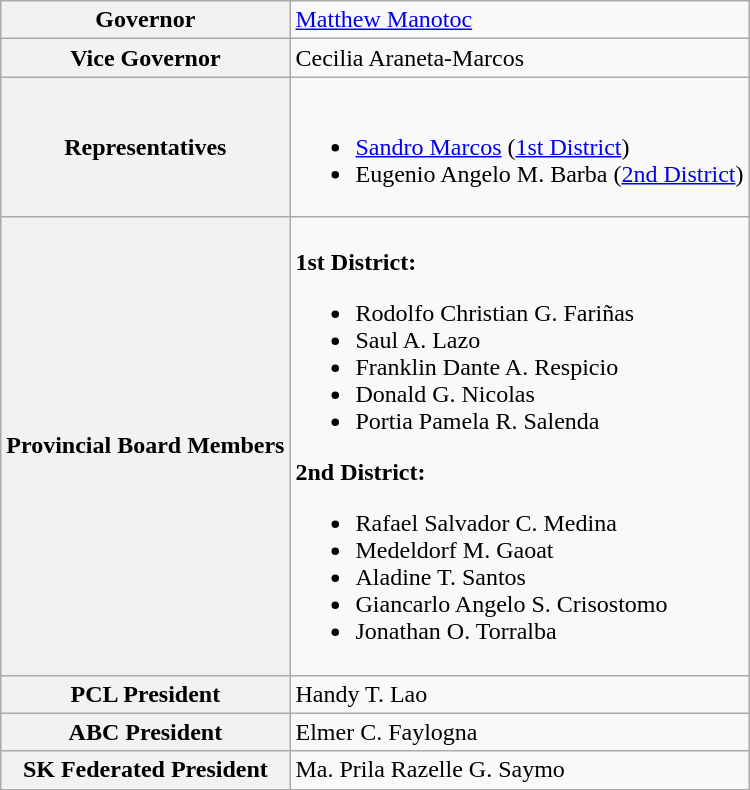<table class="wikitable">
<tr>
<th scope=row>Governor</th>
<td><a href='#'>Matthew Manotoc</a></td>
</tr>
<tr>
<th scope=row>Vice Governor</th>
<td>Cecilia Araneta-Marcos</td>
</tr>
<tr>
<th scope=row>Representatives</th>
<td><br><ul><li><a href='#'>Sandro Marcos</a> (<a href='#'>1st District</a>)</li><li>Eugenio Angelo M. Barba (<a href='#'>2nd District</a>)</li></ul></td>
</tr>
<tr>
<th scope=row>Provincial Board Members</th>
<td><br><strong>1st District:</strong><ul><li>Rodolfo Christian G. Fariñas</li><li>Saul A. Lazo</li><li>Franklin Dante A. Respicio</li><li>Donald G. Nicolas</li><li>Portia Pamela R. Salenda</li></ul><strong>2nd District:</strong><ul><li>Rafael Salvador C. Medina</li><li>Medeldorf M. Gaoat</li><li>Aladine T. Santos</li><li>Giancarlo Angelo S. Crisostomo</li><li>Jonathan O. Torralba</li></ul></td>
</tr>
<tr>
<th>PCL President</th>
<td>Handy T. Lao</td>
</tr>
<tr>
<th>ABC President</th>
<td>Elmer C. Faylogna</td>
</tr>
<tr>
<th>SK Federated President</th>
<td>Ma. Prila Razelle G. Saymo</td>
</tr>
</table>
